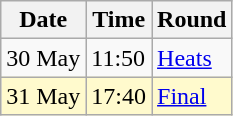<table class="wikitable">
<tr>
<th>Date</th>
<th>Time</th>
<th>Round</th>
</tr>
<tr>
<td>30 May</td>
<td>11:50</td>
<td><a href='#'>Heats</a></td>
</tr>
<tr style=background:lemonchiffon>
<td>31 May</td>
<td>17:40</td>
<td><a href='#'>Final</a></td>
</tr>
</table>
